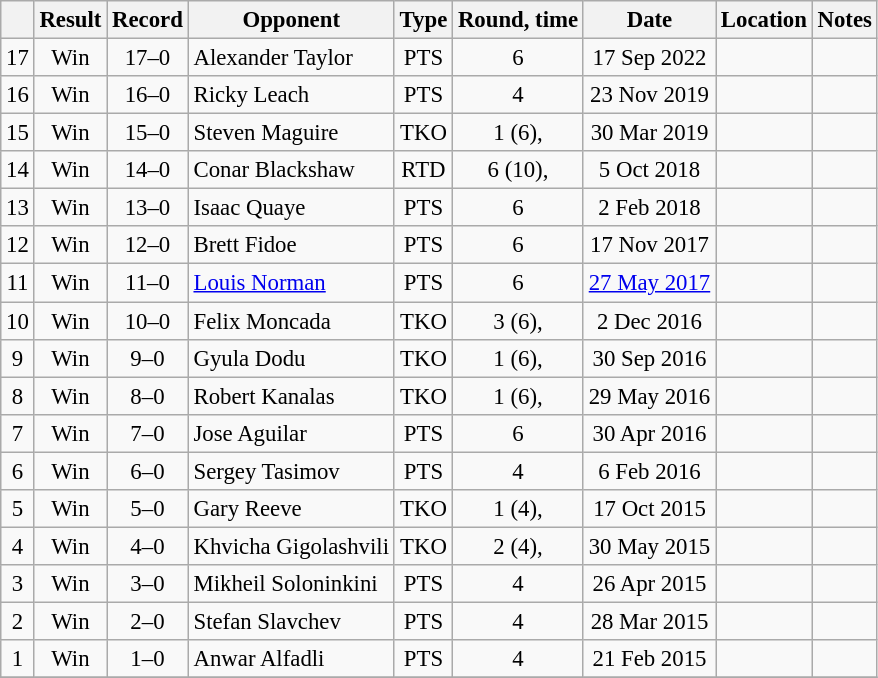<table class="wikitable" style="text-align:center; font-size:95%">
<tr>
<th></th>
<th>Result</th>
<th>Record</th>
<th>Opponent</th>
<th>Type</th>
<th>Round, time</th>
<th>Date</th>
<th>Location</th>
<th>Notes</th>
</tr>
<tr>
<td>17</td>
<td>Win</td>
<td>17–0</td>
<td align=left> Alexander Taylor</td>
<td>PTS</td>
<td>6</td>
<td>17 Sep 2022</td>
<td align=left></td>
<td align=left></td>
</tr>
<tr>
<td>16</td>
<td>Win</td>
<td>16–0</td>
<td align=left> Ricky Leach</td>
<td>PTS</td>
<td>4</td>
<td>23 Nov 2019</td>
<td align=left></td>
<td></td>
</tr>
<tr>
<td>15</td>
<td>Win</td>
<td>15–0</td>
<td align=left> Steven Maguire</td>
<td>TKO</td>
<td>1 (6), </td>
<td>30 Mar 2019</td>
<td align=left></td>
<td></td>
</tr>
<tr>
<td>14</td>
<td>Win</td>
<td>14–0</td>
<td align=left> Conar Blackshaw</td>
<td>RTD</td>
<td>6 (10), </td>
<td>5 Oct 2018</td>
<td align=left></td>
<td align=left></td>
</tr>
<tr>
<td>13</td>
<td>Win</td>
<td>13–0</td>
<td align=left> Isaac Quaye</td>
<td>PTS</td>
<td>6</td>
<td>2 Feb 2018</td>
<td align=left></td>
<td></td>
</tr>
<tr>
<td>12</td>
<td>Win</td>
<td>12–0</td>
<td align=left> Brett Fidoe</td>
<td>PTS</td>
<td>6</td>
<td>17 Nov 2017</td>
<td align=left></td>
<td></td>
</tr>
<tr>
<td>11</td>
<td>Win</td>
<td>11–0</td>
<td align=left> <a href='#'>Louis Norman</a></td>
<td>PTS</td>
<td>6</td>
<td><a href='#'>27 May 2017</a></td>
<td align=left></td>
<td></td>
</tr>
<tr>
<td>10</td>
<td>Win</td>
<td>10–0</td>
<td align=left> Felix Moncada</td>
<td>TKO</td>
<td>3 (6), </td>
<td>2 Dec 2016</td>
<td align=left></td>
<td></td>
</tr>
<tr>
<td>9</td>
<td>Win</td>
<td>9–0</td>
<td align=left> Gyula Dodu</td>
<td>TKO</td>
<td>1 (6), </td>
<td>30 Sep 2016</td>
<td align=left></td>
<td></td>
</tr>
<tr>
<td>8</td>
<td>Win</td>
<td>8–0</td>
<td align=left> Robert Kanalas</td>
<td>TKO</td>
<td>1 (6), </td>
<td>29 May 2016</td>
<td align=left></td>
<td></td>
</tr>
<tr>
<td>7</td>
<td>Win</td>
<td>7–0</td>
<td align=left> Jose Aguilar</td>
<td>PTS</td>
<td>6</td>
<td>30 Apr 2016</td>
<td align=left></td>
<td></td>
</tr>
<tr>
<td>6</td>
<td>Win</td>
<td>6–0</td>
<td align=left> Sergey Tasimov</td>
<td>PTS</td>
<td>4</td>
<td>6 Feb 2016</td>
<td align=left></td>
<td></td>
</tr>
<tr>
<td>5</td>
<td>Win</td>
<td>5–0</td>
<td align=left> Gary Reeve</td>
<td>TKO</td>
<td>1 (4), </td>
<td>17 Oct 2015</td>
<td align=left></td>
<td></td>
</tr>
<tr>
<td>4</td>
<td>Win</td>
<td>4–0</td>
<td align=left> Khvicha Gigolashvili</td>
<td>TKO</td>
<td>2 (4), </td>
<td>30 May 2015</td>
<td align=left></td>
<td></td>
</tr>
<tr>
<td>3</td>
<td>Win</td>
<td>3–0</td>
<td align=left> Mikheil Soloninkini</td>
<td>PTS</td>
<td>4</td>
<td>26 Apr 2015</td>
<td align=left></td>
<td></td>
</tr>
<tr>
<td>2</td>
<td>Win</td>
<td>2–0</td>
<td align=left> Stefan Slavchev</td>
<td>PTS</td>
<td>4</td>
<td>28 Mar 2015</td>
<td align=left></td>
<td></td>
</tr>
<tr>
<td>1</td>
<td>Win</td>
<td>1–0</td>
<td align=left> Anwar Alfadli</td>
<td>PTS</td>
<td>4</td>
<td>21 Feb 2015</td>
<td align=left></td>
<td></td>
</tr>
<tr>
</tr>
</table>
